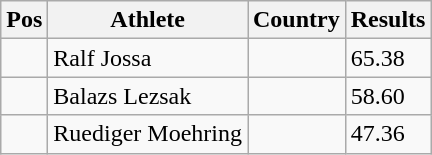<table class="wikitable wikble">
<tr>
<th>Pos</th>
<th>Athlete</th>
<th>Country</th>
<th>Results</th>
</tr>
<tr>
<td align="center"></td>
<td>Ralf Jossa</td>
<td></td>
<td>65.38</td>
</tr>
<tr>
<td align="center"></td>
<td>Balazs Lezsak</td>
<td></td>
<td>58.60</td>
</tr>
<tr>
<td align="center"></td>
<td>Ruediger Moehring</td>
<td></td>
<td>47.36</td>
</tr>
</table>
